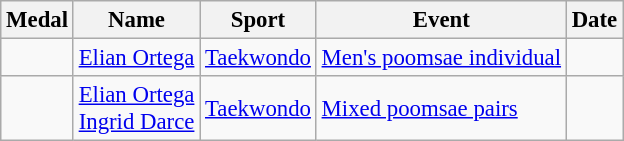<table class="wikitable sortable" style="font-size:95%">
<tr>
<th>Medal</th>
<th>Name</th>
<th>Sport</th>
<th>Event</th>
<th>Date</th>
</tr>
<tr>
<td></td>
<td><a href='#'>Elian Ortega</a></td>
<td><a href='#'>Taekwondo</a></td>
<td><a href='#'>Men's poomsae individual</a></td>
<td></td>
</tr>
<tr>
<td></td>
<td><a href='#'>Elian Ortega</a><br><a href='#'>Ingrid Darce</a></td>
<td><a href='#'>Taekwondo</a></td>
<td><a href='#'>Mixed poomsae pairs</a></td>
<td></td>
</tr>
</table>
